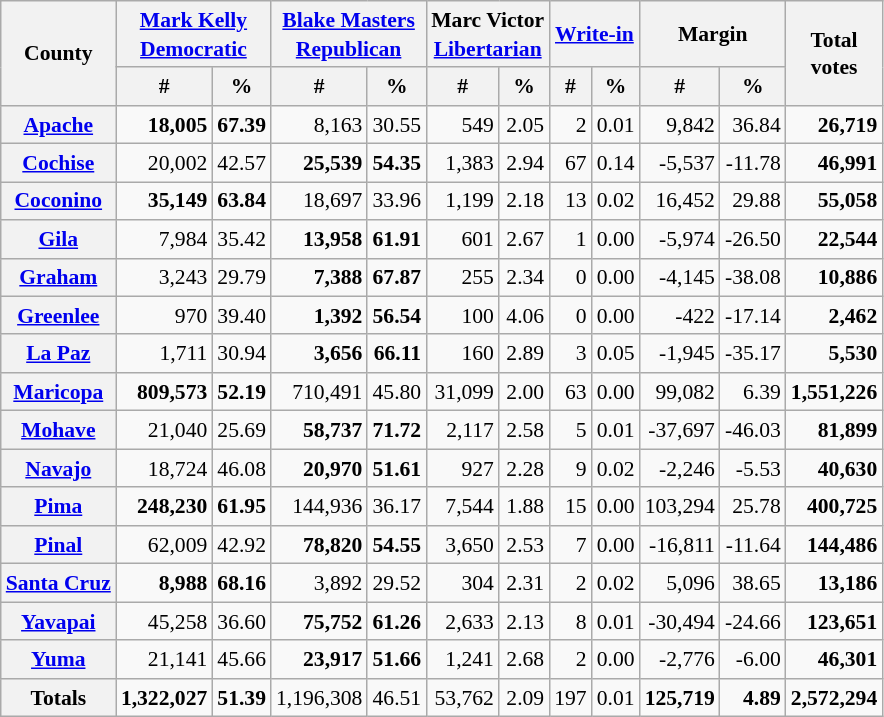<table class="wikitable sortable" style="text-align:right;font-size:90%;line-height:1.3">
<tr>
<th rowspan=2>County</th>
<th colspan=2><a href='#'>Mark Kelly</a><br><a href='#'>Democratic</a></th>
<th colspan=2><a href='#'>Blake Masters</a><br><a href='#'>Republican</a></th>
<th colspan=2>Marc Victor<br><a href='#'>Libertarian</a></th>
<th colspan=2><a href='#'>Write-in</a></th>
<th colspan=2>Margin</th>
<th rowspan=2>Total<br>votes</th>
</tr>
<tr>
<th data-sort-type="number">#</th>
<th data-sort-type="number">%</th>
<th data-sort-type="number">#</th>
<th data-sort-type="number">%</th>
<th data-sort-type="number">#</th>
<th data-sort-type="number">%</th>
<th data-sort-type="number">#</th>
<th data-sort-type="number">%</th>
<th data-sort-type="number">#</th>
<th data-sort-type="number">%</th>
</tr>
<tr>
<th><a href='#'>Apache</a></th>
<td><strong>18,005</strong></td>
<td><strong>67.39</strong></td>
<td>8,163</td>
<td>30.55</td>
<td>549</td>
<td>2.05</td>
<td>2</td>
<td>0.01</td>
<td>9,842</td>
<td>36.84</td>
<td><strong>26,719</strong></td>
</tr>
<tr>
<th><a href='#'>Cochise</a></th>
<td>20,002</td>
<td>42.57</td>
<td><strong>25,539</strong></td>
<td><strong>54.35</strong></td>
<td>1,383</td>
<td>2.94</td>
<td>67</td>
<td>0.14</td>
<td>-5,537</td>
<td>-11.78</td>
<td><strong>46,991</strong></td>
</tr>
<tr>
<th><a href='#'>Coconino</a></th>
<td><strong>35,149</strong></td>
<td><strong>63.84</strong></td>
<td>18,697</td>
<td>33.96</td>
<td>1,199</td>
<td>2.18</td>
<td>13</td>
<td>0.02</td>
<td>16,452</td>
<td>29.88</td>
<td><strong>55,058</strong></td>
</tr>
<tr>
<th><a href='#'>Gila</a></th>
<td>7,984</td>
<td>35.42</td>
<td><strong>13,958</strong></td>
<td><strong>61.91</strong></td>
<td>601</td>
<td>2.67</td>
<td>1</td>
<td>0.00</td>
<td>-5,974</td>
<td>-26.50</td>
<td><strong>22,544</strong></td>
</tr>
<tr>
<th><a href='#'>Graham</a></th>
<td>3,243</td>
<td>29.79</td>
<td><strong>7,388</strong></td>
<td><strong>67.87</strong></td>
<td>255</td>
<td>2.34</td>
<td>0</td>
<td>0.00</td>
<td>-4,145</td>
<td>-38.08</td>
<td><strong>10,886</strong></td>
</tr>
<tr>
<th><a href='#'>Greenlee</a></th>
<td>970</td>
<td>39.40</td>
<td><strong>1,392</strong></td>
<td><strong>56.54</strong></td>
<td>100</td>
<td>4.06</td>
<td>0</td>
<td>0.00</td>
<td>-422</td>
<td>-17.14</td>
<td><strong>2,462</strong></td>
</tr>
<tr>
<th><a href='#'>La Paz</a></th>
<td>1,711</td>
<td>30.94</td>
<td><strong>3,656</strong></td>
<td><strong>66.11</strong></td>
<td>160</td>
<td>2.89</td>
<td>3</td>
<td>0.05</td>
<td>-1,945</td>
<td>-35.17</td>
<td><strong>5,530</strong></td>
</tr>
<tr>
<th><a href='#'>Maricopa</a></th>
<td><strong>809,573</strong></td>
<td><strong>52.19</strong></td>
<td>710,491</td>
<td>45.80</td>
<td>31,099</td>
<td>2.00</td>
<td>63</td>
<td>0.00</td>
<td>99,082</td>
<td>6.39</td>
<td><strong>1,551,226</strong></td>
</tr>
<tr>
<th><a href='#'>Mohave</a></th>
<td>21,040</td>
<td>25.69</td>
<td><strong>58,737</strong></td>
<td><strong>71.72</strong></td>
<td>2,117</td>
<td>2.58</td>
<td>5</td>
<td>0.01</td>
<td>-37,697</td>
<td>-46.03</td>
<td><strong>81,899</strong></td>
</tr>
<tr>
<th><a href='#'>Navajo</a></th>
<td>18,724</td>
<td>46.08</td>
<td><strong>20,970</strong></td>
<td><strong>51.61</strong></td>
<td>927</td>
<td>2.28</td>
<td>9</td>
<td>0.02</td>
<td>-2,246</td>
<td>-5.53</td>
<td><strong>40,630</strong></td>
</tr>
<tr>
<th><a href='#'>Pima</a></th>
<td><strong>248,230</strong></td>
<td><strong>61.95</strong></td>
<td>144,936</td>
<td>36.17</td>
<td>7,544</td>
<td>1.88</td>
<td>15</td>
<td>0.00</td>
<td>103,294</td>
<td>25.78</td>
<td><strong>400,725</strong></td>
</tr>
<tr>
<th><a href='#'>Pinal</a></th>
<td>62,009</td>
<td>42.92</td>
<td><strong>78,820</strong></td>
<td><strong>54.55</strong></td>
<td>3,650</td>
<td>2.53</td>
<td>7</td>
<td>0.00</td>
<td>-16,811</td>
<td>-11.64</td>
<td><strong>144,486</strong></td>
</tr>
<tr>
<th><a href='#'>Santa Cruz</a></th>
<td><strong>8,988</strong></td>
<td><strong>68.16</strong></td>
<td>3,892</td>
<td>29.52</td>
<td>304</td>
<td>2.31</td>
<td>2</td>
<td>0.02</td>
<td>5,096</td>
<td>38.65</td>
<td><strong>13,186</strong></td>
</tr>
<tr>
<th><a href='#'>Yavapai</a></th>
<td>45,258</td>
<td>36.60</td>
<td><strong>75,752</strong></td>
<td><strong>61.26</strong></td>
<td>2,633</td>
<td>2.13</td>
<td>8</td>
<td>0.01</td>
<td>-30,494</td>
<td>-24.66</td>
<td><strong>123,651</strong></td>
</tr>
<tr>
<th><a href='#'>Yuma</a></th>
<td>21,141</td>
<td>45.66</td>
<td><strong>23,917</strong></td>
<td><strong>51.66</strong></td>
<td>1,241</td>
<td>2.68</td>
<td>2</td>
<td>0.00</td>
<td>-2,776</td>
<td>-6.00</td>
<td><strong>46,301</strong></td>
</tr>
<tr class="sortbottom">
<th>Totals</th>
<td><strong>1,322,027</strong></td>
<td><strong>51.39</strong></td>
<td>1,196,308</td>
<td>46.51</td>
<td>53,762</td>
<td>2.09</td>
<td>197</td>
<td>0.01</td>
<td><strong>125,719</strong></td>
<td><strong>4.89</strong></td>
<td><strong>2,572,294</strong></td>
</tr>
</table>
